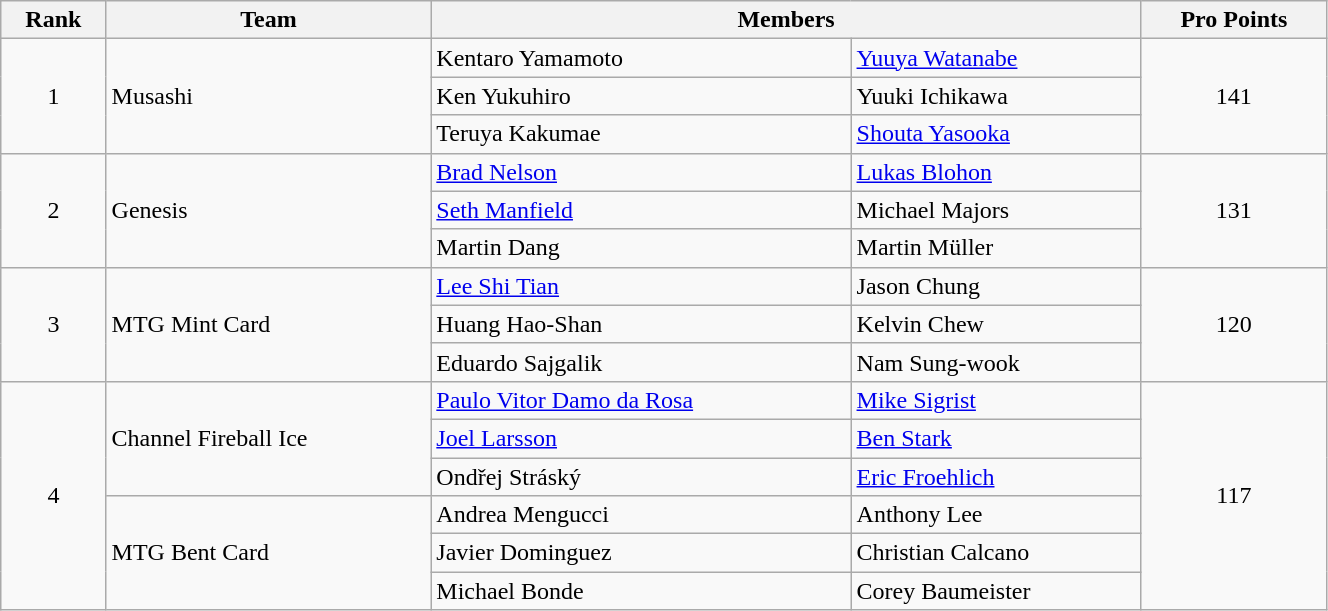<table class="wikitable" width=70%>
<tr>
<th scope="col">Rank</th>
<th scope="col">Team</th>
<th scope="col" colspan=2>Members</th>
<th scope="col">Pro Points</th>
</tr>
<tr>
<td rowspan=3 align=center>1</td>
<td rowspan=3>Musashi</td>
<td> Kentaro Yamamoto</td>
<td> <a href='#'>Yuuya Watanabe</a></td>
<td rowspan=3 align=center>141</td>
</tr>
<tr>
<td> Ken Yukuhiro</td>
<td> Yuuki Ichikawa</td>
</tr>
<tr>
<td> Teruya Kakumae</td>
<td> <a href='#'>Shouta Yasooka</a></td>
</tr>
<tr>
<td rowspan=3 align=center>2</td>
<td rowspan=3>Genesis</td>
<td> <a href='#'>Brad Nelson</a></td>
<td> <a href='#'>Lukas Blohon</a></td>
<td rowspan=3 align=center>131</td>
</tr>
<tr>
<td> <a href='#'>Seth Manfield</a></td>
<td> Michael Majors</td>
</tr>
<tr>
<td> Martin Dang</td>
<td> Martin Müller</td>
</tr>
<tr>
<td rowspan=3 align=center>3</td>
<td rowspan=3>MTG Mint Card</td>
<td> <a href='#'>Lee Shi Tian</a></td>
<td> Jason Chung</td>
<td rowspan=3 align=center>120</td>
</tr>
<tr>
<td> Huang Hao-Shan</td>
<td> Kelvin Chew</td>
</tr>
<tr>
<td> Eduardo Sajgalik</td>
<td> Nam Sung-wook</td>
</tr>
<tr>
<td rowspan=6 align=center>4</td>
<td rowspan=3>Channel Fireball Ice</td>
<td> <a href='#'>Paulo Vitor Damo da Rosa</a></td>
<td> <a href='#'>Mike Sigrist</a></td>
<td rowspan=6 align=center>117</td>
</tr>
<tr>
<td> <a href='#'>Joel Larsson</a></td>
<td> <a href='#'>Ben Stark</a></td>
</tr>
<tr>
<td> Ondřej Stráský</td>
<td> <a href='#'>Eric Froehlich</a></td>
</tr>
<tr>
<td rowspan=3>MTG Bent Card</td>
<td> Andrea Mengucci</td>
<td> Anthony Lee</td>
</tr>
<tr>
<td> Javier Dominguez</td>
<td> Christian Calcano</td>
</tr>
<tr>
<td> Michael Bonde</td>
<td> Corey Baumeister</td>
</tr>
</table>
